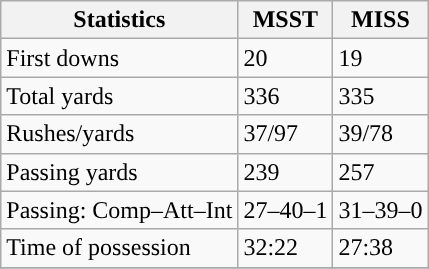<table class="wikitable" style="float: left;">
<tr>
<th>Statistics</th>
<th>MSST</th>
<th>MISS</th>
</tr>
<tr>
<td>First downs</td>
<td>20</td>
<td>19</td>
</tr>
<tr>
<td>Total yards</td>
<td>336</td>
<td>335</td>
</tr>
<tr>
<td>Rushes/yards</td>
<td>37/97</td>
<td>39/78</td>
</tr>
<tr>
<td>Passing yards</td>
<td>239</td>
<td>257</td>
</tr>
<tr>
<td>Passing: Comp–Att–Int</td>
<td>27–40–1</td>
<td>31–39–0</td>
</tr>
<tr>
<td>Time of possession</td>
<td>32:22</td>
<td>27:38</td>
</tr>
<tr>
</tr>
</table>
